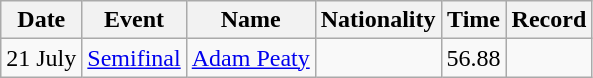<table class="wikitable" style=text-align:center>
<tr>
<th>Date</th>
<th>Event</th>
<th>Name</th>
<th>Nationality</th>
<th>Time</th>
<th>Record</th>
</tr>
<tr>
<td>21 July</td>
<td><a href='#'>Semifinal</a></td>
<td align=left><a href='#'>Adam Peaty</a></td>
<td align=left></td>
<td>56.88</td>
<td></td>
</tr>
</table>
